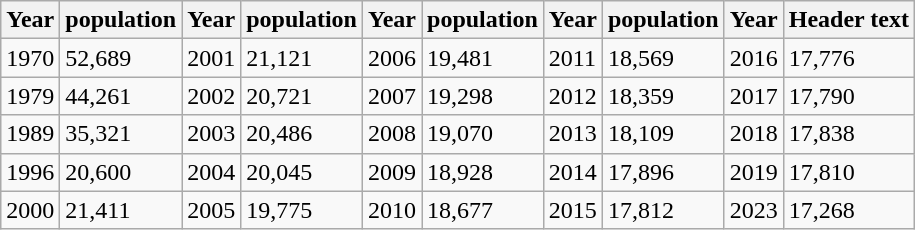<table class="wikitable">
<tr>
<th>Year</th>
<th>population</th>
<th>Year</th>
<th>population</th>
<th>Year</th>
<th>population</th>
<th>Year</th>
<th>population</th>
<th>Year</th>
<th>Header text</th>
</tr>
<tr>
<td>1970</td>
<td>52,689</td>
<td>2001</td>
<td>21,121</td>
<td>2006</td>
<td>19,481</td>
<td>2011</td>
<td>18,569</td>
<td>2016</td>
<td>17,776</td>
</tr>
<tr>
<td>1979</td>
<td>44,261</td>
<td>2002</td>
<td>20,721</td>
<td>2007</td>
<td>19,298</td>
<td>2012</td>
<td>18,359</td>
<td>2017</td>
<td>17,790</td>
</tr>
<tr>
<td>1989</td>
<td>35,321</td>
<td>2003</td>
<td>20,486</td>
<td>2008</td>
<td>19,070</td>
<td>2013</td>
<td>18,109</td>
<td>2018</td>
<td>17,838</td>
</tr>
<tr>
<td>1996</td>
<td>20,600</td>
<td>2004</td>
<td>20,045</td>
<td>2009</td>
<td>18,928</td>
<td>2014</td>
<td>17,896</td>
<td>2019</td>
<td>17,810</td>
</tr>
<tr>
<td>2000</td>
<td>21,411</td>
<td>2005</td>
<td>19,775</td>
<td>2010</td>
<td>18,677</td>
<td>2015</td>
<td>17,812</td>
<td>2023</td>
<td>17,268</td>
</tr>
</table>
